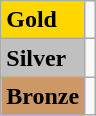<table class="wikitable">
<tr>
<td bgcolor="gold"><strong>Gold</strong></td>
<td></td>
</tr>
<tr>
<td bgcolor="silver"><strong>Silver</strong></td>
<td></td>
</tr>
<tr>
<td bgcolor="#cc9966"><strong>Bronze</strong></td>
<td></td>
</tr>
</table>
